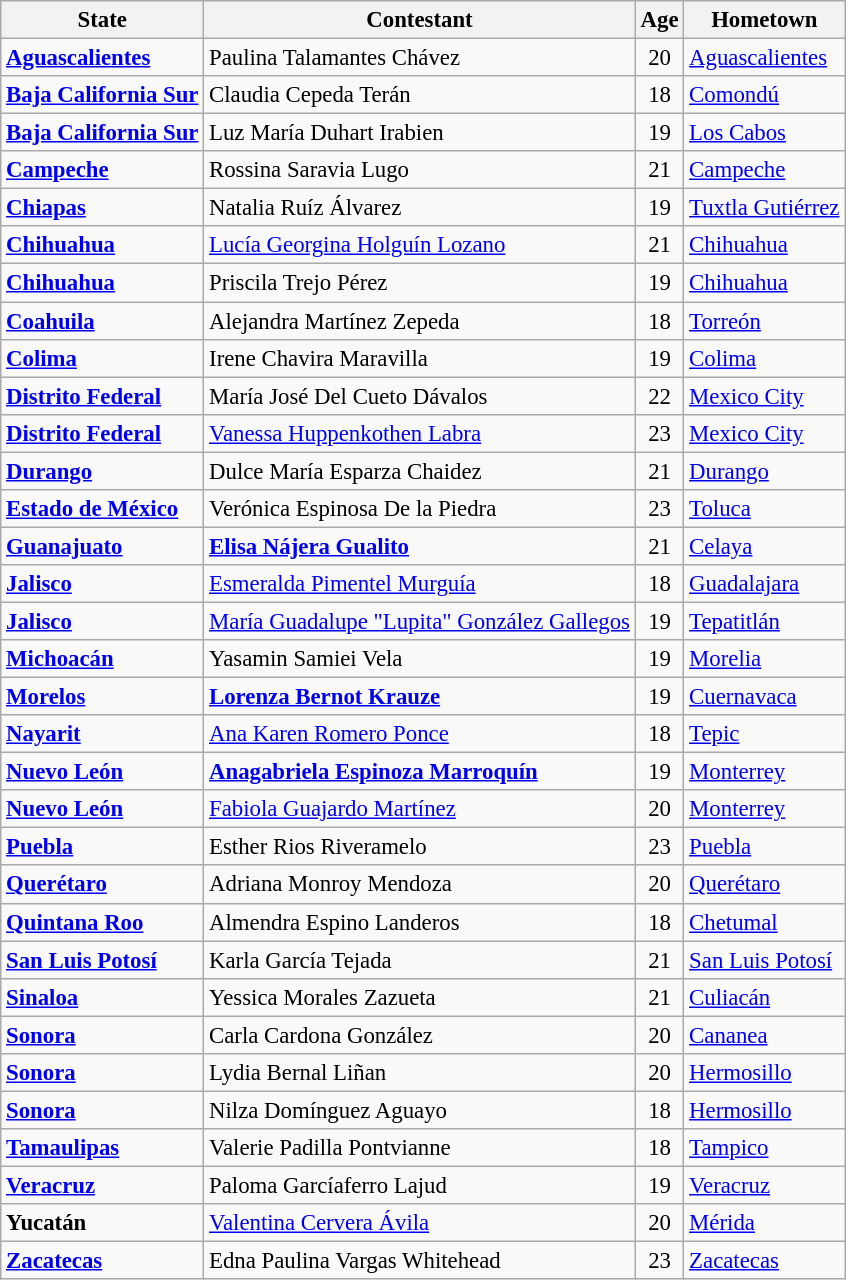<table class="wikitable sortable" style="font-size:95%;">
<tr>
<th>State</th>
<th>Contestant</th>
<th>Age</th>
<th>Hometown</th>
</tr>
<tr>
<td><strong> <a href='#'>Aguascalientes</a></strong></td>
<td>Paulina Talamantes Chávez</td>
<td align="center">20</td>
<td><a href='#'>Aguascalientes</a></td>
</tr>
<tr>
<td><strong> <a href='#'>Baja California Sur</a></strong></td>
<td>Claudia Cepeda Terán</td>
<td align="center">18</td>
<td><a href='#'>Comondú</a></td>
</tr>
<tr>
<td><strong> <a href='#'>Baja California Sur</a></strong></td>
<td>Luz María Duhart Irabien</td>
<td align="center">19</td>
<td><a href='#'>Los Cabos</a></td>
</tr>
<tr>
<td><strong> <a href='#'>Campeche</a></strong></td>
<td>Rossina Saravia Lugo</td>
<td align="center">21</td>
<td><a href='#'>Campeche</a></td>
</tr>
<tr>
<td><strong> <a href='#'>Chiapas</a></strong></td>
<td>Natalia Ruíz Álvarez</td>
<td align="center">19</td>
<td><a href='#'>Tuxtla Gutiérrez</a></td>
</tr>
<tr>
<td><strong> <a href='#'>Chihuahua</a></strong></td>
<td><a href='#'>Lucía Georgina Holguín Lozano</a></td>
<td align="center">21</td>
<td><a href='#'>Chihuahua</a></td>
</tr>
<tr>
<td><strong> <a href='#'>Chihuahua</a></strong></td>
<td>Priscila Trejo Pérez</td>
<td align="center">19</td>
<td><a href='#'>Chihuahua</a></td>
</tr>
<tr>
<td><strong> <a href='#'>Coahuila</a></strong></td>
<td>Alejandra Martínez Zepeda</td>
<td align="center">18</td>
<td><a href='#'>Torreón</a></td>
</tr>
<tr>
<td><strong> <a href='#'>Colima</a></strong></td>
<td>Irene Chavira Maravilla</td>
<td align="center">19</td>
<td><a href='#'>Colima</a></td>
</tr>
<tr>
<td><strong> <a href='#'>Distrito Federal</a></strong></td>
<td>María José Del Cueto Dávalos</td>
<td align="center">22</td>
<td><a href='#'>Mexico City</a></td>
</tr>
<tr>
<td><strong> <a href='#'>Distrito Federal</a></strong></td>
<td><a href='#'>Vanessa Huppenkothen Labra</a></td>
<td align="center">23</td>
<td><a href='#'>Mexico City</a></td>
</tr>
<tr>
<td><strong> <a href='#'>Durango</a></strong></td>
<td>Dulce María Esparza Chaidez</td>
<td align="center">21</td>
<td><a href='#'>Durango</a></td>
</tr>
<tr>
<td><strong> <a href='#'>Estado de México</a></strong></td>
<td>Verónica Espinosa De la Piedra</td>
<td align="center">23</td>
<td><a href='#'>Toluca</a></td>
</tr>
<tr>
<td><strong> <a href='#'>Guanajuato</a></strong></td>
<td><strong><a href='#'>Elisa Nájera Gualito</a></strong></td>
<td align="center">21</td>
<td><a href='#'>Celaya</a></td>
</tr>
<tr>
<td><strong> <a href='#'>Jalisco</a></strong></td>
<td><a href='#'>Esmeralda Pimentel Murguía</a></td>
<td align="center">18</td>
<td><a href='#'>Guadalajara</a></td>
</tr>
<tr>
<td><strong> <a href='#'>Jalisco</a></strong></td>
<td><a href='#'>María Guadalupe "Lupita" González Gallegos</a></td>
<td align="center">19</td>
<td><a href='#'>Tepatitlán</a></td>
</tr>
<tr>
<td><strong> <a href='#'>Michoacán</a></strong></td>
<td>Yasamin Samiei Vela</td>
<td align="center">19</td>
<td><a href='#'>Morelia</a></td>
</tr>
<tr>
<td><strong> <a href='#'>Morelos</a></strong></td>
<td><strong><a href='#'>Lorenza Bernot Krauze</a></strong></td>
<td align="center">19</td>
<td><a href='#'>Cuernavaca</a></td>
</tr>
<tr>
<td><strong> <a href='#'>Nayarit</a></strong></td>
<td><a href='#'>Ana Karen Romero Ponce</a></td>
<td align="center">18</td>
<td><a href='#'>Tepic</a></td>
</tr>
<tr>
<td><strong> <a href='#'>Nuevo León</a></strong></td>
<td><strong><a href='#'>Anagabriela Espinoza Marroquín</a></strong></td>
<td align="center">19</td>
<td><a href='#'>Monterrey</a></td>
</tr>
<tr>
<td><strong> <a href='#'>Nuevo León</a></strong></td>
<td><a href='#'>Fabiola Guajardo Martínez</a></td>
<td align="center">20</td>
<td><a href='#'>Monterrey</a></td>
</tr>
<tr>
<td><strong> <a href='#'>Puebla</a></strong></td>
<td>Esther Rios Riveramelo</td>
<td align="center">23</td>
<td><a href='#'>Puebla</a></td>
</tr>
<tr>
<td><strong> <a href='#'>Querétaro</a></strong></td>
<td>Adriana Monroy Mendoza</td>
<td align="center">20</td>
<td><a href='#'>Querétaro</a></td>
</tr>
<tr>
<td><strong> <a href='#'>Quintana Roo</a></strong></td>
<td>Almendra Espino Landeros</td>
<td align="center">18</td>
<td><a href='#'>Chetumal</a></td>
</tr>
<tr>
<td><strong> <a href='#'>San Luis Potosí</a></strong></td>
<td>Karla García Tejada</td>
<td align="center">21</td>
<td><a href='#'>San Luis Potosí</a></td>
</tr>
<tr>
<td><strong> <a href='#'>Sinaloa</a></strong></td>
<td>Yessica Morales Zazueta</td>
<td align="center">21</td>
<td><a href='#'>Culiacán</a></td>
</tr>
<tr>
<td><strong> <a href='#'>Sonora</a></strong></td>
<td>Carla Cardona González</td>
<td align="center">20</td>
<td><a href='#'>Cananea</a></td>
</tr>
<tr>
<td><strong> <a href='#'>Sonora</a></strong></td>
<td>Lydia Bernal Liñan</td>
<td align="center">20</td>
<td><a href='#'>Hermosillo</a></td>
</tr>
<tr>
<td><strong> <a href='#'>Sonora</a></strong></td>
<td>Nilza Domínguez Aguayo</td>
<td align="center">18</td>
<td><a href='#'>Hermosillo</a></td>
</tr>
<tr>
<td><strong> <a href='#'>Tamaulipas</a></strong></td>
<td>Valerie Padilla Pontvianne</td>
<td align="center">18</td>
<td><a href='#'>Tampico</a></td>
</tr>
<tr>
<td><strong> <a href='#'>Veracruz</a></strong></td>
<td>Paloma Garcíaferro Lajud</td>
<td align="center">19</td>
<td><a href='#'>Veracruz</a></td>
</tr>
<tr>
<td><strong> Yucatán</strong></td>
<td><a href='#'>Valentina Cervera Ávila</a></td>
<td align="center">20</td>
<td><a href='#'>Mérida</a></td>
</tr>
<tr>
<td><strong> <a href='#'>Zacatecas</a></strong></td>
<td>Edna Paulina Vargas Whitehead</td>
<td align="center">23</td>
<td><a href='#'>Zacatecas</a></td>
</tr>
</table>
